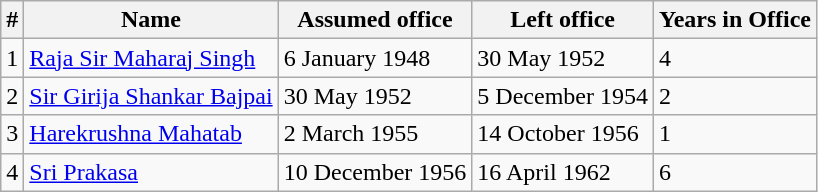<table class="wikitable sortable"  style="text-align:left;">
<tr>
<th>#</th>
<th>Name</th>
<th class="unsortable">Assumed office</th>
<th class="unsortable">Left office</th>
<th>Years in Office</th>
</tr>
<tr>
<td>1</td>
<td><a href='#'>Raja Sir Maharaj Singh</a></td>
<td>6 January 1948</td>
<td>30 May 1952</td>
<td>4</td>
</tr>
<tr>
<td>2</td>
<td><a href='#'>Sir Girija Shankar Bajpai</a></td>
<td>30 May 1952</td>
<td>5 December 1954</td>
<td>2</td>
</tr>
<tr>
<td>3</td>
<td><a href='#'>Harekrushna Mahatab</a></td>
<td>2 March 1955</td>
<td>14 October 1956</td>
<td>1</td>
</tr>
<tr>
<td>4</td>
<td><a href='#'>Sri Prakasa</a></td>
<td>10 December 1956</td>
<td>16 April 1962</td>
<td>6</td>
</tr>
</table>
